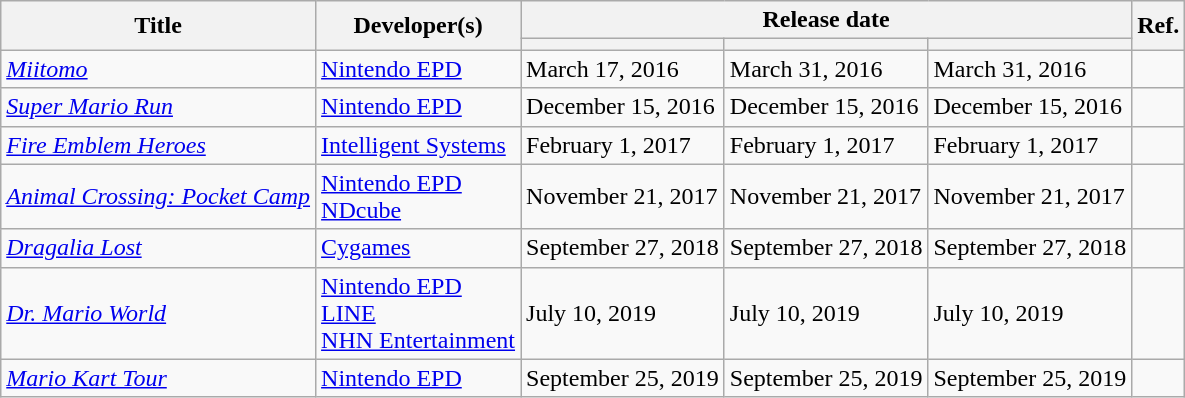<table class="wikitable plainrowheaders sortable">
<tr>
<th rowspan="2">Title</th>
<th rowspan="2" class="unsortable">Developer(s)</th>
<th colspan="3">Release date</th>
<th rowspan="2" class="unsortable">Ref.</th>
</tr>
<tr>
<th data-sort-type="date"></th>
<th data-sort-type="date"></th>
<th data-sort-type="date"></th>
</tr>
<tr>
<td><em><a href='#'>Miitomo</a></em></td>
<td><a href='#'>Nintendo EPD</a></td>
<td>March 17, 2016</td>
<td>March 31, 2016</td>
<td>March 31, 2016</td>
<td></td>
</tr>
<tr>
<td><em><a href='#'>Super Mario Run</a></em></td>
<td><a href='#'>Nintendo EPD</a></td>
<td>December 15, 2016</td>
<td>December 15, 2016</td>
<td>December 15, 2016</td>
<td></td>
</tr>
<tr>
<td><em><a href='#'>Fire Emblem Heroes</a></em></td>
<td><a href='#'>Intelligent Systems</a></td>
<td>February 1, 2017</td>
<td>February 1, 2017</td>
<td>February 1, 2017</td>
<td></td>
</tr>
<tr>
<td><em><a href='#'>Animal Crossing: Pocket Camp</a></em></td>
<td><a href='#'>Nintendo EPD</a><br><a href='#'>NDcube</a></td>
<td>November 21, 2017</td>
<td>November 21, 2017</td>
<td>November 21, 2017</td>
<td></td>
</tr>
<tr>
<td><em><a href='#'>Dragalia Lost</a></em></td>
<td><a href='#'>Cygames</a></td>
<td>September 27, 2018</td>
<td>September 27, 2018</td>
<td>September 27, 2018</td>
<td></td>
</tr>
<tr>
<td><em><a href='#'>Dr. Mario World</a></em></td>
<td><a href='#'>Nintendo EPD</a><br><a href='#'>LINE</a><br><a href='#'>NHN Entertainment</a></td>
<td>July 10, 2019</td>
<td>July 10, 2019</td>
<td>July 10, 2019</td>
<td></td>
</tr>
<tr>
<td><em><a href='#'>Mario Kart Tour</a></em></td>
<td><a href='#'>Nintendo EPD</a></td>
<td>September 25, 2019</td>
<td>September 25, 2019</td>
<td>September 25, 2019</td>
<td></td>
</tr>
</table>
